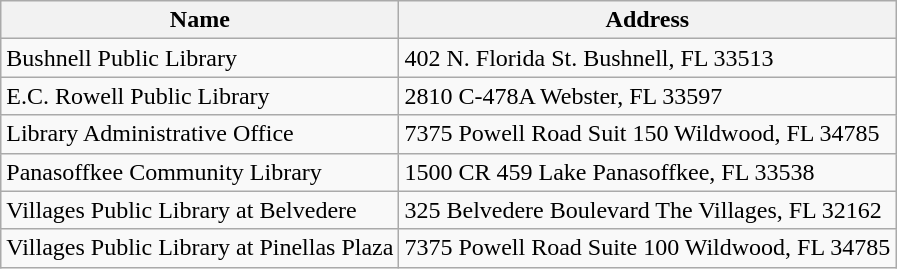<table class="wikitable">
<tr>
<th>Name</th>
<th>Address</th>
</tr>
<tr>
<td>Bushnell Public Library</td>
<td>402 N. Florida St. Bushnell, FL 33513</td>
</tr>
<tr>
<td>E.C. Rowell Public Library</td>
<td>2810 C-478A Webster, FL 33597</td>
</tr>
<tr>
<td>Library Administrative Office</td>
<td>7375 Powell Road Suit 150 Wildwood, FL 34785</td>
</tr>
<tr>
<td>Panasoffkee Community Library</td>
<td>1500 CR 459 Lake Panasoffkee, FL 33538</td>
</tr>
<tr>
<td>Villages Public Library at Belvedere</td>
<td>325 Belvedere Boulevard The Villages, FL 32162</td>
</tr>
<tr>
<td>Villages Public Library at Pinellas Plaza</td>
<td>7375 Powell Road Suite 100 Wildwood, FL 34785</td>
</tr>
</table>
